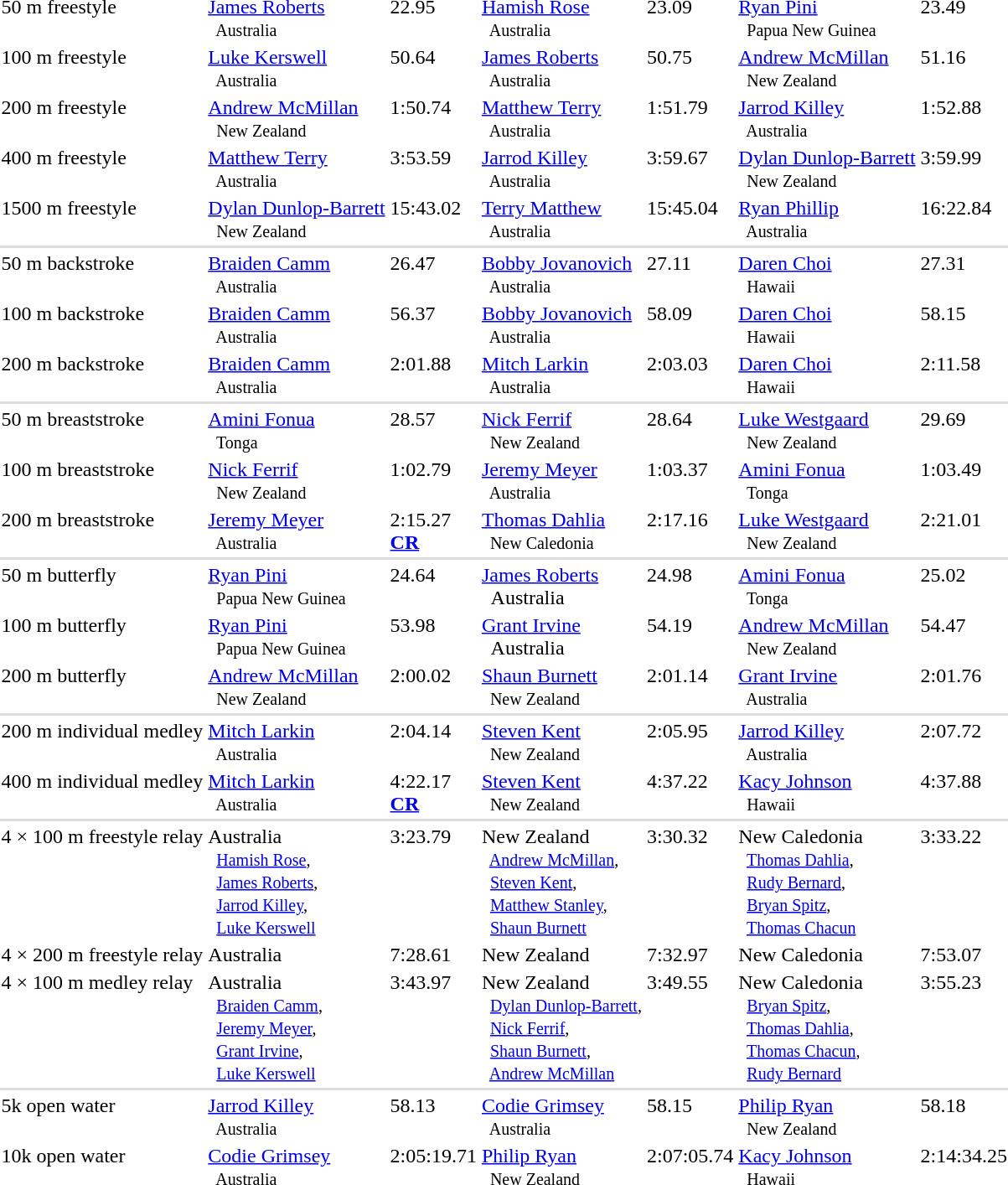<table>
<tr valign="top">
<td>50 m freestyle</td>
<td><a href='#'>James Roberts</a> <small><br>    Australia </small></td>
<td>22.95</td>
<td><a href='#'>Hamish Rose</a> <small><br>    Australia </small></td>
<td>23.09</td>
<td><a href='#'>Ryan Pini</a> <small><br>    Papua New Guinea </small></td>
<td>23.49</td>
</tr>
<tr valign="top">
<td>100 m freestyle</td>
<td><a href='#'>Luke Kerswell</a> <small><br>    Australia </small></td>
<td>50.64</td>
<td><a href='#'>James Roberts</a> <small><br>    Australia </small></td>
<td>50.75</td>
<td><a href='#'>Andrew McMillan</a> <small><br>    New Zealand </small></td>
<td>51.16</td>
</tr>
<tr valign="top">
<td>200 m freestyle</td>
<td><a href='#'>Andrew McMillan</a> <small><br>    New Zealand </small></td>
<td>1:50.74</td>
<td><a href='#'>Matthew Terry</a> <small><br>    Australia </small></td>
<td>1:51.79</td>
<td><a href='#'>Jarrod Killey</a> <small><br>    Australia </small></td>
<td>1:52.88</td>
</tr>
<tr valign="top">
<td>400 m freestyle</td>
<td><a href='#'>Matthew Terry</a> <small><br>    Australia </small></td>
<td>3:53.59</td>
<td><a href='#'>Jarrod Killey</a> <small><br>    Australia </small></td>
<td>3:59.67</td>
<td><a href='#'>Dylan Dunlop-Barrett</a> <small><br>    New Zealand </small></td>
<td>3:59.99</td>
</tr>
<tr valign="top">
<td>1500 m freestyle</td>
<td><a href='#'>Dylan Dunlop-Barrett</a> <small><br>    New Zealand </small></td>
<td>15:43.02</td>
<td><a href='#'>Terry Matthew</a> <small><br>    Australia </small></td>
<td>15:45.04</td>
<td><a href='#'>Ryan Phillip</a> <small><br>    Australia </small></td>
<td>16:22.84</td>
</tr>
<tr bgcolor=#DDDDDD>
<td colspan=7></td>
</tr>
<tr valign="top">
<td>50 m backstroke</td>
<td><a href='#'>Braiden Camm</a> <small><br>    Australia </small></td>
<td>26.47</td>
<td><a href='#'>Bobby Jovanovich</a> <small><br>    Australia </small></td>
<td>27.11</td>
<td><a href='#'>Daren Choi</a> <small><br>    Hawaii </small></td>
<td>27.31</td>
</tr>
<tr valign="top">
<td>100 m backstroke</td>
<td><a href='#'>Braiden Camm</a> <small><br>    Australia </small></td>
<td>56.37</td>
<td><a href='#'>Bobby Jovanovich</a> <small><br>    Australia </small></td>
<td>58.09</td>
<td><a href='#'>Daren Choi</a> <small><br>    Hawaii </small></td>
<td>58.15</td>
</tr>
<tr valign="top">
<td>200 m backstroke</td>
<td><a href='#'>Braiden Camm</a> <small><br>    Australia </small></td>
<td>2:01.88</td>
<td><a href='#'>Mitch Larkin</a> <small><br>    Australia </small></td>
<td>2:03.03</td>
<td><a href='#'>Daren Choi</a> <small><br>    Hawaii </small></td>
<td>2:11.58</td>
</tr>
<tr bgcolor=#DDDDDD>
<td colspan=7></td>
</tr>
<tr valign="top">
<td>50 m breaststroke</td>
<td><a href='#'>Amini Fonua</a> <small><br>    Tonga </small></td>
<td>28.57</td>
<td><a href='#'>Nick Ferrif</a> <small><br>    New Zealand </small></td>
<td>28.64</td>
<td><a href='#'>Luke Westgaard</a> <small><br>    New Zealand </small></td>
<td>29.69</td>
</tr>
<tr valign="top">
<td>100 m breaststroke</td>
<td><a href='#'>Nick Ferrif</a> <small><br>    New Zealand </small></td>
<td>1:02.79</td>
<td><a href='#'>Jeremy Meyer</a> <small><br>    Australia </small></td>
<td>1:03.37</td>
<td><a href='#'>Amini Fonua</a> <small><br>    Tonga </small></td>
<td>1:03.49</td>
</tr>
<tr valign="top">
<td>200 m breaststroke</td>
<td><a href='#'>Jeremy Meyer</a> <small><br>    Australia </small></td>
<td>2:15.27 <br> <strong><a href='#'>CR</a></strong></td>
<td><a href='#'>Thomas Dahlia</a> <small><br>    New Caledonia </small></td>
<td>2:17.16</td>
<td><a href='#'>Luke Westgaard</a> <small><br>    New Zealand </small></td>
<td>2:21.01</td>
</tr>
<tr bgcolor=#DDDDDD>
<td colspan=7></td>
</tr>
<tr valign="top">
<td>50 m butterfly</td>
<td><a href='#'>Ryan Pini</a> <small><br>    Papua New Guinea</small></td>
<td>24.64</td>
<td><a href='#'>James Roberts</a> <br>    Australia</td>
<td>24.98</td>
<td><a href='#'>Amini Fonua</a> <small><br>    Tonga </small></td>
<td>25.02</td>
</tr>
<tr valign="top">
<td>100 m butterfly</td>
<td><a href='#'>Ryan Pini</a> <small><br>    Papua New Guinea</small></td>
<td>53.98</td>
<td><a href='#'>Grant Irvine</a> <br>    Australia</td>
<td>54.19</td>
<td><a href='#'>Andrew McMillan</a> <small><br>    New Zealand </small></td>
<td>54.47</td>
</tr>
<tr valign="top">
<td>200 m butterfly</td>
<td><a href='#'>Andrew McMillan</a> <small><br>    New Zealand </small></td>
<td>2:00.02</td>
<td><a href='#'>Shaun Burnett</a> <small><br>    New Zealand </small></td>
<td>2:01.14</td>
<td><a href='#'>Grant Irvine</a> <small><br>    Australia </small></td>
<td>2:01.76</td>
</tr>
<tr bgcolor=#DDDDDD>
<td colspan=7></td>
</tr>
<tr valign="top">
<td>200 m individual medley</td>
<td><a href='#'>Mitch Larkin</a> <small><br>    Australia </small></td>
<td>2:04.14</td>
<td><a href='#'>Steven Kent</a> <small><br>    New Zealand </small></td>
<td>2:05.95</td>
<td><a href='#'>Jarrod Killey</a> <small><br>    Australia </small></td>
<td>2:07.72</td>
</tr>
<tr valign="top">
<td>400 m individual medley</td>
<td><a href='#'>Mitch Larkin</a> <small><br>    Australia </small></td>
<td>4:22.17 <br> <strong><a href='#'>CR</a></strong></td>
<td><a href='#'>Steven Kent</a> <small><br>    New Zealand </small></td>
<td>4:37.22</td>
<td><a href='#'>Kacy Johnson</a> <small><br>    Hawaii </small></td>
<td>4:37.88</td>
</tr>
<tr bgcolor=#DDDDDD>
<td colspan=7></td>
</tr>
<tr valign="top">
<td>4 × 100 m freestyle relay</td>
<td> Australia <small><br>   <a href='#'>Hamish Rose</a>, <br>  <a href='#'>James Roberts</a>, <br>  <a href='#'>Jarrod Killey</a>, <br>  <a href='#'>Luke Kerswell</a> </small></td>
<td>3:23.79</td>
<td> New Zealand <small><br>   <a href='#'>Andrew McMillan</a>, <br>  <a href='#'>Steven Kent</a>, <br>  <a href='#'>Matthew Stanley</a>, <br>  <a href='#'>Shaun Burnett</a> </small></td>
<td>3:30.32</td>
<td> New Caledonia <small><br>   <a href='#'>Thomas Dahlia</a>, <br>  <a href='#'>Rudy Bernard</a>, <br>  <a href='#'>Bryan Spitz</a>, <br>  <a href='#'>Thomas Chacun</a> </small></td>
<td>3:33.22</td>
</tr>
<tr valign="top">
<td>4 × 200 m freestyle relay</td>
<td> Australia</td>
<td>7:28.61</td>
<td> New Zealand</td>
<td>7:32.97</td>
<td> New Caledonia</td>
<td>7:53.07</td>
</tr>
<tr valign="top">
<td>4 × 100 m medley relay</td>
<td> Australia <small><br>  <a href='#'>Braiden Camm</a>, <br>  <a href='#'>Jeremy Meyer</a>, <br>  <a href='#'>Grant Irvine</a>, <br>  <a href='#'>Luke Kerswell</a> </small></td>
<td>3:43.97</td>
<td> New Zealand <small><br>  <a href='#'>Dylan Dunlop-Barrett</a>, <br>  <a href='#'>Nick Ferrif</a>, <br>  <a href='#'>Shaun Burnett</a>, <br>  <a href='#'>Andrew McMillan</a> </small></td>
<td>3:49.55</td>
<td> New Caledonia <small><br>  <a href='#'>Bryan Spitz</a>, <br>  <a href='#'>Thomas Dahlia</a>, <br>  <a href='#'>Thomas Chacun</a>, <br>  <a href='#'>Rudy Bernard</a> </small></td>
<td>3:55.23</td>
</tr>
<tr bgcolor=#DDDDDD>
<td colspan=7></td>
</tr>
<tr valign="top">
<td>5k open water</td>
<td><a href='#'>Jarrod Killey</a> <small><br>    Australia </small></td>
<td>58.13</td>
<td><a href='#'>Codie Grimsey</a> <small><br>    Australia </small></td>
<td>58.15</td>
<td><a href='#'>Philip Ryan</a> <small><br>    New Zealand </small></td>
<td>58.18</td>
</tr>
<tr valign="top">
<td>10k open water</td>
<td><a href='#'>Codie Grimsey</a> <small><br>    Australia </small></td>
<td>2:05:19.71</td>
<td><a href='#'>Philip Ryan</a> <small><br>    New Zealand </small></td>
<td>2:07:05.74</td>
<td><a href='#'>Kacy Johnson</a> <small><br>    Hawaii </small></td>
<td>2:14:34.25</td>
</tr>
<tr>
</tr>
</table>
